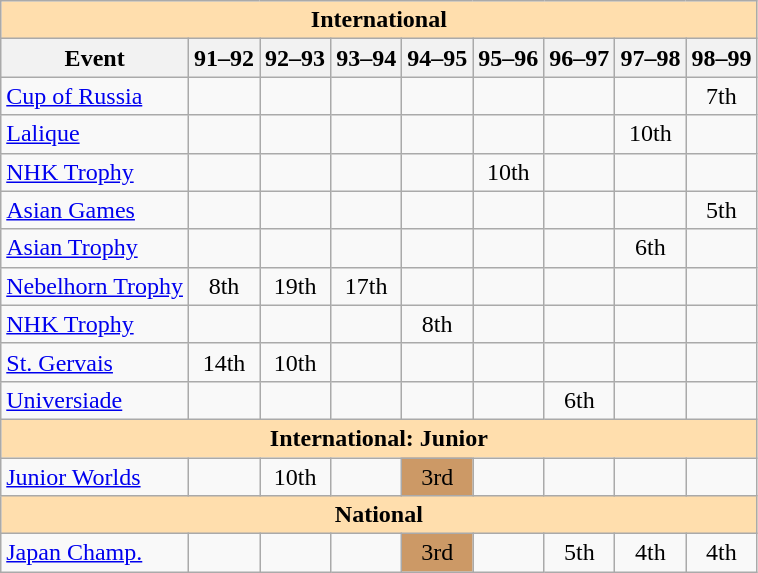<table class="wikitable" style="text-align:center">
<tr>
<th style="background-color: #ffdead; " colspan=9 align=center>International</th>
</tr>
<tr>
<th>Event</th>
<th>91–92</th>
<th>92–93</th>
<th>93–94</th>
<th>94–95</th>
<th>95–96</th>
<th>96–97</th>
<th>97–98</th>
<th>98–99</th>
</tr>
<tr>
<td align=left> <a href='#'>Cup of Russia</a></td>
<td></td>
<td></td>
<td></td>
<td></td>
<td></td>
<td></td>
<td></td>
<td>7th</td>
</tr>
<tr>
<td align=left> <a href='#'>Lalique</a></td>
<td></td>
<td></td>
<td></td>
<td></td>
<td></td>
<td></td>
<td>10th</td>
<td></td>
</tr>
<tr>
<td align=left> <a href='#'>NHK Trophy</a></td>
<td></td>
<td></td>
<td></td>
<td></td>
<td>10th</td>
<td></td>
<td></td>
<td></td>
</tr>
<tr>
<td align=left><a href='#'>Asian Games</a></td>
<td></td>
<td></td>
<td></td>
<td></td>
<td></td>
<td></td>
<td></td>
<td>5th</td>
</tr>
<tr>
<td align=left><a href='#'>Asian Trophy</a></td>
<td></td>
<td></td>
<td></td>
<td></td>
<td></td>
<td></td>
<td>6th</td>
<td></td>
</tr>
<tr>
<td align=left><a href='#'>Nebelhorn Trophy</a></td>
<td>8th</td>
<td>19th</td>
<td>17th</td>
<td></td>
<td></td>
<td></td>
<td></td>
<td></td>
</tr>
<tr>
<td align=left><a href='#'>NHK Trophy</a></td>
<td></td>
<td></td>
<td></td>
<td>8th</td>
<td></td>
<td></td>
<td></td>
<td></td>
</tr>
<tr>
<td align=left><a href='#'>St. Gervais</a></td>
<td>14th</td>
<td>10th</td>
<td></td>
<td></td>
<td></td>
<td></td>
<td></td>
<td></td>
</tr>
<tr>
<td align=left><a href='#'>Universiade</a></td>
<td></td>
<td></td>
<td></td>
<td></td>
<td></td>
<td>6th</td>
<td></td>
<td></td>
</tr>
<tr>
<th style="background-color: #ffdead; " colspan=9 align=center>International: Junior</th>
</tr>
<tr>
<td align=left><a href='#'>Junior Worlds</a></td>
<td></td>
<td>10th</td>
<td></td>
<td bgcolor=cc9966>3rd</td>
<td></td>
<td></td>
<td></td>
<td></td>
</tr>
<tr>
<th style="background-color: #ffdead; " colspan=9 align=center>National</th>
</tr>
<tr>
<td align=left><a href='#'>Japan Champ.</a></td>
<td></td>
<td></td>
<td></td>
<td bgcolor=cc9966>3rd</td>
<td></td>
<td>5th</td>
<td>4th</td>
<td>4th</td>
</tr>
</table>
